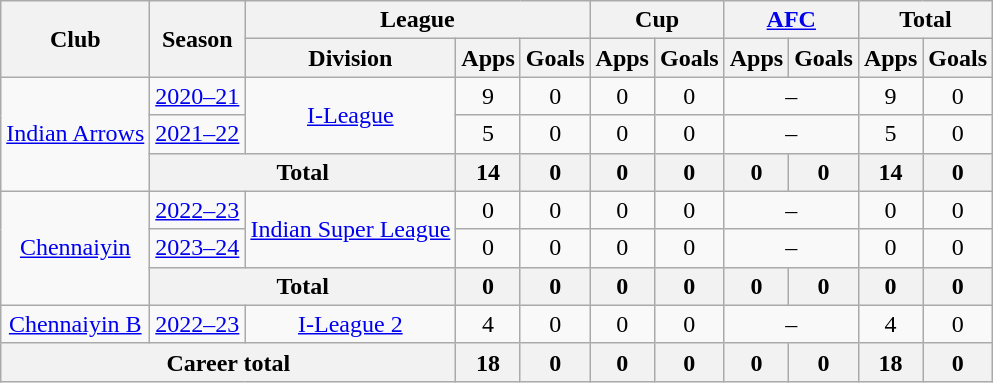<table class="wikitable" style="text-align: center;">
<tr>
<th rowspan="2">Club</th>
<th rowspan="2">Season</th>
<th colspan="3">League</th>
<th colspan="2">Cup</th>
<th colspan="2"><a href='#'>AFC</a></th>
<th colspan="2">Total</th>
</tr>
<tr>
<th>Division</th>
<th>Apps</th>
<th>Goals</th>
<th>Apps</th>
<th>Goals</th>
<th>Apps</th>
<th>Goals</th>
<th>Apps</th>
<th>Goals</th>
</tr>
<tr>
<td rowspan="3"><a href='#'>Indian Arrows</a></td>
<td><a href='#'>2020–21</a></td>
<td rowspan="2"><a href='#'>I-League</a></td>
<td>9</td>
<td>0</td>
<td>0</td>
<td>0</td>
<td colspan="2">–</td>
<td>9</td>
<td>0</td>
</tr>
<tr>
<td><a href='#'>2021–22</a></td>
<td>5</td>
<td>0</td>
<td>0</td>
<td>0</td>
<td colspan="2">–</td>
<td>5</td>
<td>0</td>
</tr>
<tr>
<th colspan="2">Total</th>
<th>14</th>
<th>0</th>
<th>0</th>
<th>0</th>
<th>0</th>
<th>0</th>
<th>14</th>
<th>0</th>
</tr>
<tr>
<td rowspan="3"><a href='#'>Chennaiyin</a></td>
<td><a href='#'>2022–23</a></td>
<td rowspan="2"><a href='#'>Indian Super League</a></td>
<td>0</td>
<td>0</td>
<td>0</td>
<td>0</td>
<td colspan="2">–</td>
<td>0</td>
<td>0</td>
</tr>
<tr>
<td><a href='#'>2023–24</a></td>
<td>0</td>
<td>0</td>
<td>0</td>
<td>0</td>
<td colspan="2">–</td>
<td>0</td>
<td>0</td>
</tr>
<tr>
<th colspan="2">Total</th>
<th>0</th>
<th>0</th>
<th>0</th>
<th>0</th>
<th>0</th>
<th>0</th>
<th>0</th>
<th>0</th>
</tr>
<tr>
<td rowspan="1"><a href='#'>Chennaiyin B</a></td>
<td><a href='#'>2022–23</a></td>
<td rowspan="1"><a href='#'>I-League 2</a></td>
<td>4</td>
<td>0</td>
<td>0</td>
<td>0</td>
<td colspan="2">–</td>
<td>4</td>
<td>0</td>
</tr>
<tr>
<th colspan="3">Career total</th>
<th>18</th>
<th>0</th>
<th>0</th>
<th>0</th>
<th>0</th>
<th>0</th>
<th>18</th>
<th>0</th>
</tr>
</table>
